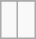<table class="wikitable">
<tr align="center">
</tr>
<tr align="center">
<td> </td>
<td> </td>
</tr>
</table>
